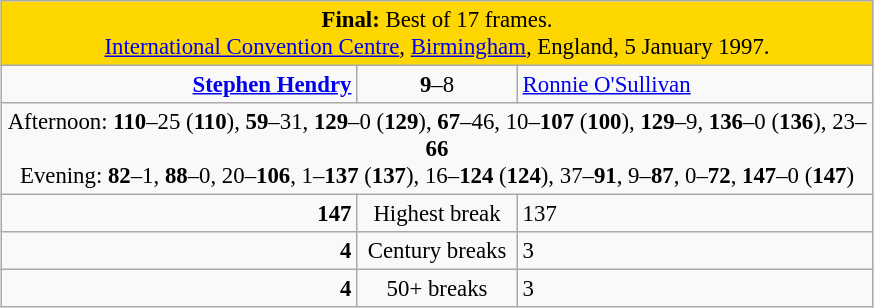<table class="wikitable" style="font-size: 95%; margin: 1em auto 1em auto;">
<tr>
<td colspan="3" align="center" bgcolor="#ffd700"><strong>Final:</strong> Best of 17 frames.<br><a href='#'>International Convention Centre</a>, <a href='#'>Birmingham</a>, England, 5 January 1997.</td>
</tr>
<tr>
<td width="230" align="right"><strong><a href='#'>Stephen Hendry</a></strong> <br></td>
<td width="100" align="center"><strong>9</strong>–8</td>
<td width="230"><a href='#'>Ronnie O'Sullivan</a> <br></td>
</tr>
<tr>
<td colspan="3" align="center" style="font-size: 100%">Afternoon: <strong>110</strong>–25 (<strong>110</strong>), <strong>59</strong>–31, <strong>129</strong>–0 (<strong>129</strong>), <strong>67</strong>–46, 10–<strong>107</strong> (<strong>100</strong>), <strong>129</strong>–9, <strong>136</strong>–0 (<strong>136</strong>), 23–<strong>66</strong><br>Evening: <strong>82</strong>–1, <strong>88</strong>–0, 20–<strong>106</strong>, 1–<strong>137</strong> (<strong>137</strong>), 16–<strong>124</strong> (<strong>124</strong>), 37–<strong>91</strong>, 9–<strong>87</strong>, 0–<strong>72</strong>, <strong>147</strong>–0 (<strong>147</strong>)</td>
</tr>
<tr>
<td align="right"><strong>147</strong></td>
<td align="center">Highest break</td>
<td>137</td>
</tr>
<tr>
<td align="right"><strong>4</strong></td>
<td align="center">Century breaks</td>
<td>3</td>
</tr>
<tr>
<td align="right"><strong>4</strong></td>
<td align="center">50+ breaks</td>
<td>3</td>
</tr>
</table>
